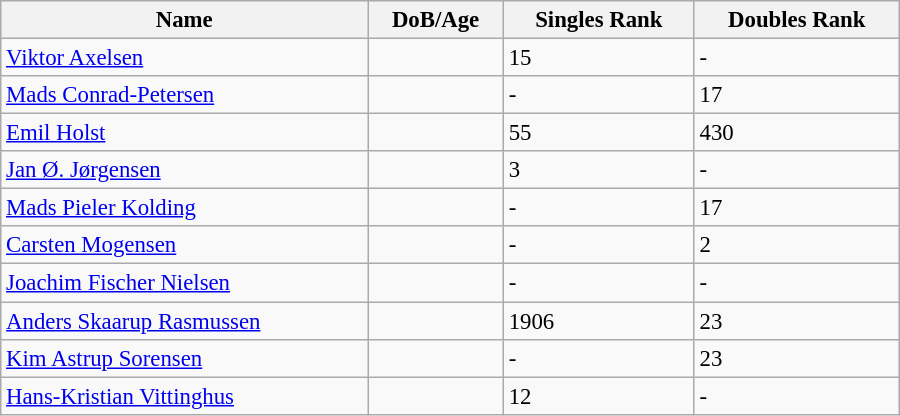<table class="wikitable"  style="width:600px; font-size:95%;">
<tr>
<th align="left">Name</th>
<th align="left">DoB/Age</th>
<th align="left">Singles Rank</th>
<th align="left">Doubles Rank</th>
</tr>
<tr>
<td><a href='#'>Viktor Axelsen</a></td>
<td></td>
<td>15</td>
<td>-</td>
</tr>
<tr>
<td><a href='#'>Mads Conrad-Petersen</a></td>
<td></td>
<td>-</td>
<td>17</td>
</tr>
<tr>
<td><a href='#'>Emil Holst</a></td>
<td></td>
<td>55</td>
<td>430</td>
</tr>
<tr>
<td><a href='#'>Jan Ø. Jørgensen</a></td>
<td></td>
<td>3</td>
<td>-</td>
</tr>
<tr>
<td><a href='#'>Mads Pieler Kolding</a></td>
<td></td>
<td>-</td>
<td>17</td>
</tr>
<tr>
<td><a href='#'>Carsten Mogensen</a></td>
<td></td>
<td>-</td>
<td>2</td>
</tr>
<tr>
<td><a href='#'>Joachim Fischer Nielsen</a></td>
<td></td>
<td>-</td>
<td>-</td>
</tr>
<tr>
<td><a href='#'>Anders Skaarup Rasmussen</a></td>
<td></td>
<td>1906</td>
<td>23</td>
</tr>
<tr>
<td><a href='#'>Kim Astrup Sorensen</a></td>
<td></td>
<td>-</td>
<td>23</td>
</tr>
<tr>
<td><a href='#'>Hans-Kristian Vittinghus</a></td>
<td></td>
<td>12</td>
<td>-</td>
</tr>
</table>
